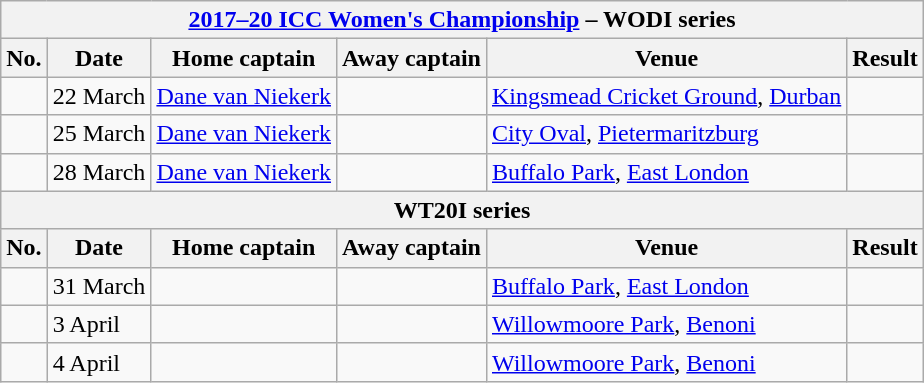<table class="wikitable">
<tr>
<th colspan="9"><a href='#'>2017–20 ICC Women's Championship</a> – WODI series</th>
</tr>
<tr>
<th>No.</th>
<th>Date</th>
<th>Home captain</th>
<th>Away captain</th>
<th>Venue</th>
<th>Result</th>
</tr>
<tr>
<td></td>
<td>22 March</td>
<td><a href='#'>Dane van Niekerk</a></td>
<td></td>
<td><a href='#'>Kingsmead Cricket Ground</a>, <a href='#'>Durban</a></td>
<td></td>
</tr>
<tr>
<td></td>
<td>25 March</td>
<td><a href='#'>Dane van Niekerk</a></td>
<td></td>
<td><a href='#'>City Oval</a>, <a href='#'>Pietermaritzburg</a></td>
<td></td>
</tr>
<tr>
<td></td>
<td>28 March</td>
<td><a href='#'>Dane van Niekerk</a></td>
<td></td>
<td><a href='#'>Buffalo Park</a>, <a href='#'>East London</a></td>
<td></td>
</tr>
<tr>
<th colspan="9">WT20I series</th>
</tr>
<tr>
<th>No.</th>
<th>Date</th>
<th>Home captain</th>
<th>Away captain</th>
<th>Venue</th>
<th>Result</th>
</tr>
<tr>
<td></td>
<td>31 March</td>
<td></td>
<td></td>
<td><a href='#'>Buffalo Park</a>, <a href='#'>East London</a></td>
<td></td>
</tr>
<tr>
<td></td>
<td>3 April</td>
<td></td>
<td></td>
<td><a href='#'>Willowmoore Park</a>, <a href='#'>Benoni</a></td>
<td></td>
</tr>
<tr>
<td></td>
<td>4 April</td>
<td></td>
<td></td>
<td><a href='#'>Willowmoore Park</a>, <a href='#'>Benoni</a></td>
<td></td>
</tr>
</table>
